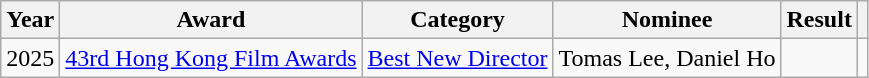<table class="wikitable plainrowheaders">
<tr>
<th>Year</th>
<th>Award</th>
<th>Category</th>
<th>Nominee</th>
<th>Result</th>
<th></th>
</tr>
<tr>
<td>2025</td>
<td><a href='#'>43rd Hong Kong Film Awards</a></td>
<td><a href='#'>Best New Director</a></td>
<td>Tomas Lee, Daniel Ho</td>
<td></td>
<td></td>
</tr>
</table>
